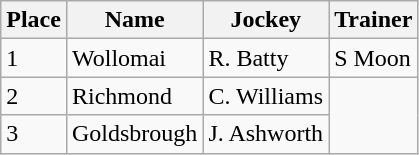<table class="wikitable">
<tr>
<th>Place</th>
<th>Name</th>
<th>Jockey</th>
<th>Trainer</th>
</tr>
<tr>
<td>1</td>
<td>Wollomai</td>
<td>R. Batty</td>
<td>S Moon</td>
</tr>
<tr>
<td>2</td>
<td>Richmond</td>
<td>C. Williams</td>
</tr>
<tr>
<td>3</td>
<td>Goldsbrough</td>
<td>J. Ashworth</td>
</tr>
</table>
